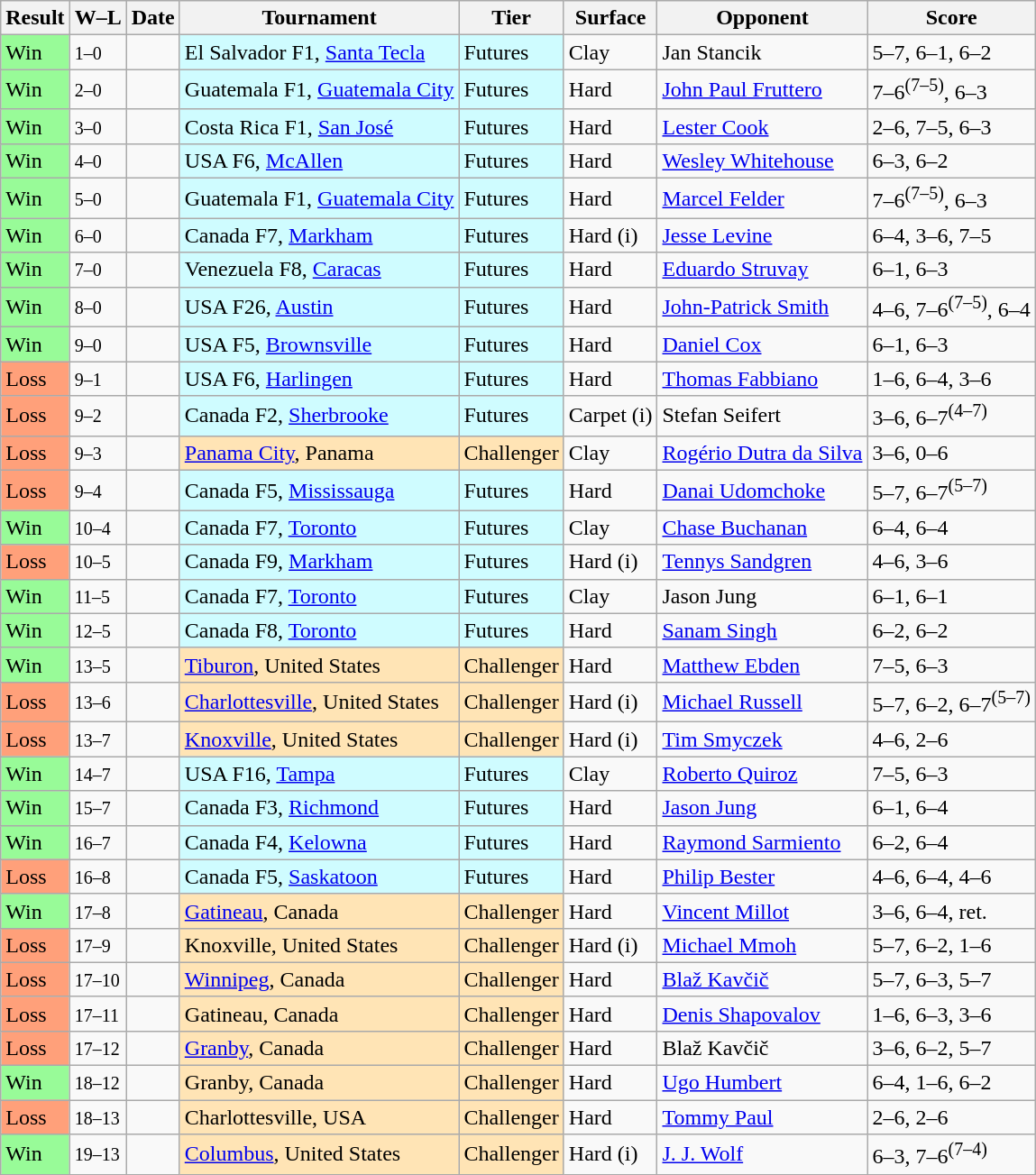<table class="sortable wikitable">
<tr>
<th>Result</th>
<th class="unsortable">W–L</th>
<th>Date</th>
<th>Tournament</th>
<th>Tier</th>
<th>Surface</th>
<th>Opponent</th>
<th class="unsortable">Score</th>
</tr>
<tr>
<td style="background:#98fb98;">Win</td>
<td><small>1–0</small></td>
<td></td>
<td style="background:#cffcff;">El Salvador F1, <a href='#'>Santa Tecla</a></td>
<td style="background:#cffcff;">Futures</td>
<td>Clay</td>
<td> Jan Stancik</td>
<td>5–7, 6–1, 6–2</td>
</tr>
<tr>
<td style="background:#98fb98;">Win</td>
<td><small>2–0</small></td>
<td></td>
<td style="background:#cffcff;">Guatemala F1, <a href='#'>Guatemala City</a></td>
<td style="background:#cffcff;">Futures</td>
<td>Hard</td>
<td> <a href='#'>John Paul Fruttero</a></td>
<td>7–6<sup>(7–5)</sup>, 6–3</td>
</tr>
<tr>
<td style="background:#98fb98;">Win</td>
<td><small>3–0</small></td>
<td></td>
<td style="background:#cffcff;">Costa Rica F1, <a href='#'>San José</a></td>
<td style="background:#cffcff;">Futures</td>
<td>Hard</td>
<td> <a href='#'>Lester Cook</a></td>
<td>2–6, 7–5, 6–3</td>
</tr>
<tr>
<td style="background:#98fb98;">Win</td>
<td><small>4–0</small></td>
<td></td>
<td style="background:#cffcff;">USA F6, <a href='#'>McAllen</a></td>
<td style="background:#cffcff;">Futures</td>
<td>Hard</td>
<td> <a href='#'>Wesley Whitehouse</a></td>
<td>6–3, 6–2</td>
</tr>
<tr>
<td style="background:#98fb98;">Win</td>
<td><small>5–0</small></td>
<td></td>
<td style="background:#cffcff;">Guatemala F1, <a href='#'>Guatemala City</a></td>
<td style="background:#cffcff;">Futures</td>
<td>Hard</td>
<td> <a href='#'>Marcel Felder</a></td>
<td>7–6<sup>(7–5)</sup>, 6–3</td>
</tr>
<tr>
<td style="background:#98fb98;">Win</td>
<td><small>6–0</small></td>
<td></td>
<td style="background:#cffcff;">Canada F7, <a href='#'>Markham</a></td>
<td style="background:#cffcff;">Futures</td>
<td>Hard (i)</td>
<td> <a href='#'>Jesse Levine</a></td>
<td>6–4, 3–6, 7–5</td>
</tr>
<tr>
<td style="background:#98fb98;">Win</td>
<td><small>7–0</small></td>
<td></td>
<td style="background:#cffcff;">Venezuela F8, <a href='#'>Caracas</a></td>
<td style="background:#cffcff;">Futures</td>
<td>Hard</td>
<td> <a href='#'>Eduardo Struvay</a></td>
<td>6–1, 6–3</td>
</tr>
<tr>
<td style="background:#98fb98;">Win</td>
<td><small>8–0</small></td>
<td></td>
<td style="background:#cffcff;">USA F26, <a href='#'>Austin</a></td>
<td style="background:#cffcff;">Futures</td>
<td>Hard</td>
<td> <a href='#'>John-Patrick Smith</a></td>
<td>4–6, 7–6<sup>(7–5)</sup>, 6–4</td>
</tr>
<tr>
<td style="background:#98fb98;">Win</td>
<td><small>9–0</small></td>
<td></td>
<td style="background:#cffcff;">USA F5, <a href='#'>Brownsville</a></td>
<td style="background:#cffcff;">Futures</td>
<td>Hard</td>
<td> <a href='#'>Daniel Cox</a></td>
<td>6–1, 6–3</td>
</tr>
<tr>
<td style="background:#ffa07a;">Loss</td>
<td><small>9–1</small></td>
<td></td>
<td style="background:#cffcff;">USA F6, <a href='#'>Harlingen</a></td>
<td style="background:#cffcff;">Futures</td>
<td>Hard</td>
<td> <a href='#'>Thomas Fabbiano</a></td>
<td>1–6, 6–4, 3–6</td>
</tr>
<tr>
<td style="background:#ffa07a;">Loss</td>
<td><small>9–2</small></td>
<td></td>
<td style="background:#cffcff;">Canada F2, <a href='#'>Sherbrooke</a></td>
<td style="background:#cffcff;">Futures</td>
<td>Carpet (i)</td>
<td> Stefan Seifert</td>
<td>3–6, 6–7<sup>(4–7)</sup></td>
</tr>
<tr>
<td style="background:#ffa07a;">Loss</td>
<td><small>9–3</small></td>
<td><a href='#'></a></td>
<td style="background:moccasin;"><a href='#'>Panama City</a>, Panama</td>
<td style="background:moccasin;">Challenger</td>
<td>Clay</td>
<td> <a href='#'>Rogério Dutra da Silva</a></td>
<td>3–6, 0–6</td>
</tr>
<tr>
<td style="background:#ffa07a;">Loss</td>
<td><small>9–4</small></td>
<td></td>
<td style="background:#cffcff;">Canada F5, <a href='#'>Mississauga</a></td>
<td style="background:#cffcff;">Futures</td>
<td>Hard</td>
<td> <a href='#'>Danai Udomchoke</a></td>
<td>5–7, 6–7<sup>(5–7)</sup></td>
</tr>
<tr>
<td style="background:#98fb98;">Win</td>
<td><small>10–4</small></td>
<td></td>
<td style="background:#cffcff;">Canada F7, <a href='#'>Toronto</a></td>
<td style="background:#cffcff;">Futures</td>
<td>Clay</td>
<td> <a href='#'>Chase Buchanan</a></td>
<td>6–4, 6–4</td>
</tr>
<tr>
<td style="background:#ffa07a;">Loss</td>
<td><small>10–5</small></td>
<td></td>
<td style="background:#cffcff;">Canada F9, <a href='#'>Markham</a></td>
<td style="background:#cffcff;">Futures</td>
<td>Hard (i)</td>
<td> <a href='#'>Tennys Sandgren</a></td>
<td>4–6, 3–6</td>
</tr>
<tr>
<td style="background:#98fb98;">Win</td>
<td><small>11–5</small></td>
<td></td>
<td style="background:#cffcff;">Canada F7, <a href='#'>Toronto</a></td>
<td style="background:#cffcff;">Futures</td>
<td>Clay</td>
<td> Jason Jung</td>
<td>6–1, 6–1</td>
</tr>
<tr>
<td style="background:#98fb98;">Win</td>
<td><small>12–5</small></td>
<td></td>
<td style="background:#cffcff;">Canada F8, <a href='#'>Toronto</a></td>
<td style="background:#cffcff;">Futures</td>
<td>Hard</td>
<td> <a href='#'>Sanam Singh</a></td>
<td>6–2, 6–2</td>
</tr>
<tr>
<td style="background:#98fb98;">Win</td>
<td><small>13–5</small></td>
<td><a href='#'></a></td>
<td style="background:moccasin;"><a href='#'>Tiburon</a>, United States</td>
<td style="background:moccasin;">Challenger</td>
<td>Hard</td>
<td> <a href='#'>Matthew Ebden</a></td>
<td>7–5, 6–3</td>
</tr>
<tr>
<td style="background:#ffa07a;">Loss</td>
<td><small>13–6</small></td>
<td><a href='#'></a></td>
<td style="background:moccasin;"><a href='#'>Charlottesville</a>, United States</td>
<td style="background:moccasin;">Challenger</td>
<td>Hard (i)</td>
<td> <a href='#'>Michael Russell</a></td>
<td>5–7, 6–2, 6–7<sup>(5–7)</sup></td>
</tr>
<tr>
<td style="background:#ffa07a;">Loss</td>
<td><small>13–7</small></td>
<td><a href='#'></a></td>
<td style="background:moccasin;"><a href='#'>Knoxville</a>, United States</td>
<td style="background:moccasin;">Challenger</td>
<td>Hard (i)</td>
<td> <a href='#'>Tim Smyczek</a></td>
<td>4–6, 2–6</td>
</tr>
<tr>
<td style="background:#98fb98;">Win</td>
<td><small>14–7</small></td>
<td></td>
<td style="background:#cffcff;">USA F16, <a href='#'>Tampa</a></td>
<td style="background:#cffcff;">Futures</td>
<td>Clay</td>
<td> <a href='#'>Roberto Quiroz</a></td>
<td>7–5, 6–3</td>
</tr>
<tr>
<td style="background:#98fb98;">Win</td>
<td><small>15–7</small></td>
<td></td>
<td style="background:#cffcff;">Canada F3, <a href='#'>Richmond</a></td>
<td style="background:#cffcff;">Futures</td>
<td>Hard</td>
<td> <a href='#'>Jason Jung</a></td>
<td>6–1, 6–4</td>
</tr>
<tr>
<td style="background:#98fb98;">Win</td>
<td><small>16–7</small></td>
<td></td>
<td style="background:#cffcff;">Canada F4, <a href='#'>Kelowna</a></td>
<td style="background:#cffcff;">Futures</td>
<td>Hard</td>
<td> <a href='#'>Raymond Sarmiento</a></td>
<td>6–2, 6–4</td>
</tr>
<tr>
<td style="background:#ffa07a;">Loss</td>
<td><small>16–8</small></td>
<td></td>
<td style="background:#cffcff;">Canada F5, <a href='#'>Saskatoon</a></td>
<td style="background:#cffcff;">Futures</td>
<td>Hard</td>
<td> <a href='#'>Philip Bester</a></td>
<td>4–6, 6–4, 4–6</td>
</tr>
<tr>
<td style="background:#98fb98;">Win</td>
<td><small>17–8</small></td>
<td><a href='#'></a></td>
<td style="background:moccasin;"><a href='#'>Gatineau</a>, Canada</td>
<td style="background:moccasin;">Challenger</td>
<td>Hard</td>
<td> <a href='#'>Vincent Millot</a></td>
<td>3–6, 6–4, ret.</td>
</tr>
<tr>
<td style="background:#ffa07a;">Loss</td>
<td><small>17–9</small></td>
<td><a href='#'></a></td>
<td style="background:moccasin;">Knoxville, United States</td>
<td style="background:moccasin;">Challenger</td>
<td>Hard (i)</td>
<td> <a href='#'>Michael Mmoh</a></td>
<td>5–7, 6–2, 1–6</td>
</tr>
<tr>
<td style="background:#ffa07a;">Loss</td>
<td><small>17–10</small></td>
<td><a href='#'></a></td>
<td style="background:moccasin;"><a href='#'>Winnipeg</a>, Canada</td>
<td style="background:moccasin;">Challenger</td>
<td>Hard</td>
<td> <a href='#'>Blaž Kavčič</a></td>
<td>5–7, 6–3, 5–7</td>
</tr>
<tr>
<td style="background:#ffa07a;">Loss</td>
<td><small>17–11</small></td>
<td><a href='#'></a></td>
<td style="background:moccasin;">Gatineau, Canada</td>
<td style="background:moccasin;">Challenger</td>
<td>Hard</td>
<td> <a href='#'>Denis Shapovalov</a></td>
<td>1–6, 6–3, 3–6</td>
</tr>
<tr>
<td style="background:#ffa07a;">Loss</td>
<td><small>17–12</small></td>
<td><a href='#'></a></td>
<td style="background:moccasin;"><a href='#'>Granby</a>, Canada</td>
<td style="background:moccasin;">Challenger</td>
<td>Hard</td>
<td> Blaž Kavčič</td>
<td>3–6, 6–2, 5–7</td>
</tr>
<tr>
<td style="background:#98fb98;">Win</td>
<td><small>18–12</small></td>
<td><a href='#'></a></td>
<td style="background:moccasin;">Granby, Canada</td>
<td style="background:moccasin;">Challenger</td>
<td>Hard</td>
<td> <a href='#'>Ugo Humbert</a></td>
<td>6–4, 1–6, 6–2</td>
</tr>
<tr>
<td style="background:#ffa07a;">Loss</td>
<td><small>18–13</small></td>
<td><a href='#'></a></td>
<td style="background:moccasin;">Charlottesville, USA</td>
<td style="background:moccasin;">Challenger</td>
<td>Hard</td>
<td> <a href='#'>Tommy Paul</a></td>
<td>2–6, 2–6</td>
</tr>
<tr>
<td style="background:#98fb98;">Win</td>
<td><small>19–13</small></td>
<td><a href='#'></a></td>
<td style="background:moccasin;"><a href='#'>Columbus</a>, United States</td>
<td style="background:moccasin;">Challenger</td>
<td>Hard (i)</td>
<td> <a href='#'>J. J. Wolf</a></td>
<td>6–3, 7–6<sup>(7–4)</sup></td>
</tr>
</table>
